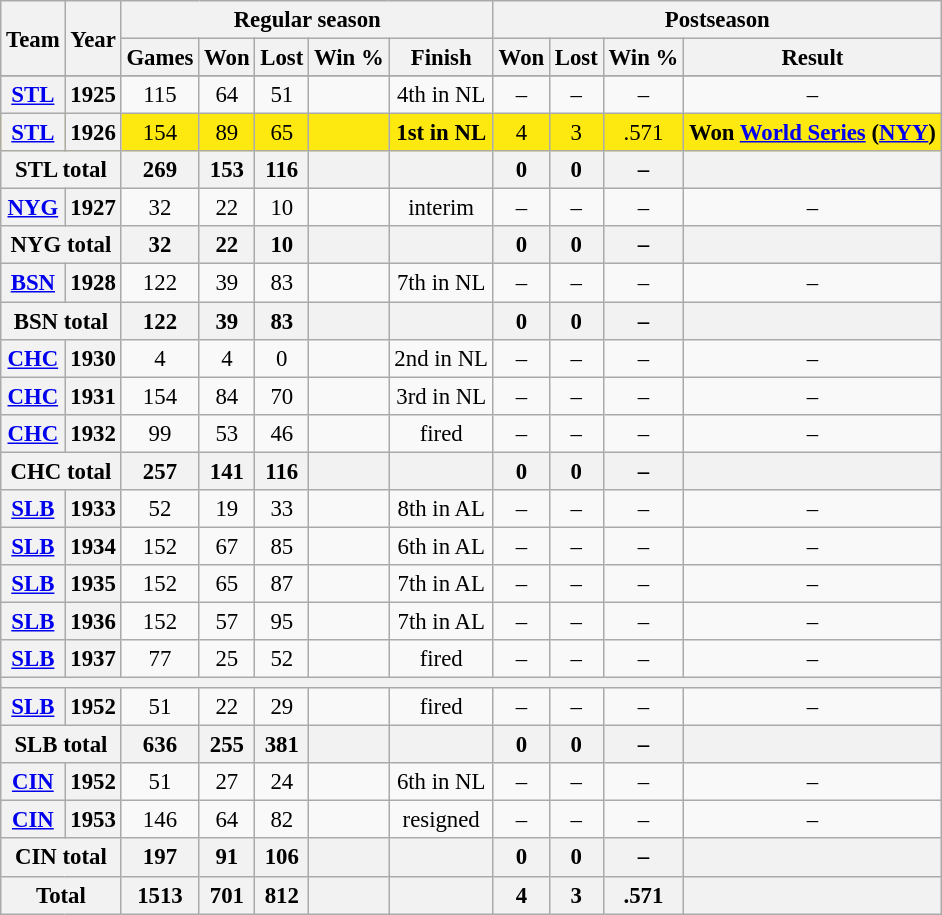<table class="wikitable" style="font-size: 95%; text-align:center;">
<tr>
<th rowspan="2">Team</th>
<th rowspan="2">Year</th>
<th colspan="5">Regular season</th>
<th colspan="4">Postseason</th>
</tr>
<tr>
<th>Games</th>
<th>Won</th>
<th>Lost</th>
<th>Win %</th>
<th>Finish</th>
<th>Won</th>
<th>Lost</th>
<th>Win %</th>
<th>Result</th>
</tr>
<tr>
</tr>
<tr>
<th><a href='#'>STL</a></th>
<th>1925</th>
<td>115</td>
<td>64</td>
<td>51</td>
<td></td>
<td>4th in NL</td>
<td>–</td>
<td>–</td>
<td>–</td>
<td>–</td>
</tr>
<tr style="background:#FDE910">
<th><a href='#'>STL</a></th>
<th>1926</th>
<td>154</td>
<td>89</td>
<td>65</td>
<td></td>
<td><strong>1st in NL</strong></td>
<td>4</td>
<td>3</td>
<td>.571</td>
<td><strong>Won <a href='#'>World Series</a> (<a href='#'>NYY</a>)</strong></td>
</tr>
<tr>
<th colspan="2">STL total</th>
<th>269</th>
<th>153</th>
<th>116</th>
<th></th>
<th></th>
<th>0</th>
<th>0</th>
<th>–</th>
<th></th>
</tr>
<tr>
<th><a href='#'>NYG</a></th>
<th>1927</th>
<td>32</td>
<td>22</td>
<td>10</td>
<td></td>
<td>interim</td>
<td>–</td>
<td>–</td>
<td>–</td>
<td>–</td>
</tr>
<tr>
<th colspan="2">NYG total</th>
<th>32</th>
<th>22</th>
<th>10</th>
<th></th>
<th></th>
<th>0</th>
<th>0</th>
<th>–</th>
<th></th>
</tr>
<tr>
<th><a href='#'>BSN</a></th>
<th>1928</th>
<td>122</td>
<td>39</td>
<td>83</td>
<td></td>
<td>7th in NL</td>
<td>–</td>
<td>–</td>
<td>–</td>
<td>–</td>
</tr>
<tr>
<th colspan="2">BSN total</th>
<th>122</th>
<th>39</th>
<th>83</th>
<th></th>
<th></th>
<th>0</th>
<th>0</th>
<th>–</th>
<th></th>
</tr>
<tr>
<th><a href='#'>CHC</a></th>
<th>1930</th>
<td>4</td>
<td>4</td>
<td>0</td>
<td></td>
<td>2nd in NL</td>
<td>–</td>
<td>–</td>
<td>–</td>
<td>–</td>
</tr>
<tr>
<th><a href='#'>CHC</a></th>
<th>1931</th>
<td>154</td>
<td>84</td>
<td>70</td>
<td></td>
<td>3rd in NL</td>
<td>–</td>
<td>–</td>
<td>–</td>
<td>–</td>
</tr>
<tr>
<th><a href='#'>CHC</a></th>
<th>1932</th>
<td>99</td>
<td>53</td>
<td>46</td>
<td></td>
<td>fired</td>
<td>–</td>
<td>–</td>
<td>–</td>
<td>–</td>
</tr>
<tr>
<th colspan="2">CHC total</th>
<th>257</th>
<th>141</th>
<th>116</th>
<th></th>
<th></th>
<th>0</th>
<th>0</th>
<th>–</th>
<th></th>
</tr>
<tr>
<th><a href='#'>SLB</a></th>
<th>1933</th>
<td>52</td>
<td>19</td>
<td>33</td>
<td></td>
<td>8th in AL</td>
<td>–</td>
<td>–</td>
<td>–</td>
<td>–</td>
</tr>
<tr>
<th><a href='#'>SLB</a></th>
<th>1934</th>
<td>152</td>
<td>67</td>
<td>85</td>
<td></td>
<td>6th in AL</td>
<td>–</td>
<td>–</td>
<td>–</td>
<td>–</td>
</tr>
<tr>
<th><a href='#'>SLB</a></th>
<th>1935</th>
<td>152</td>
<td>65</td>
<td>87</td>
<td></td>
<td>7th in AL</td>
<td>–</td>
<td>–</td>
<td>–</td>
<td>–</td>
</tr>
<tr>
<th><a href='#'>SLB</a></th>
<th>1936</th>
<td>152</td>
<td>57</td>
<td>95</td>
<td></td>
<td>7th in AL</td>
<td>–</td>
<td>–</td>
<td>–</td>
<td>–</td>
</tr>
<tr>
<th><a href='#'>SLB</a></th>
<th>1937</th>
<td>77</td>
<td>25</td>
<td>52</td>
<td></td>
<td>fired</td>
<td>–</td>
<td>–</td>
<td>–</td>
<td>–</td>
</tr>
<tr>
<th colspan="11"></th>
</tr>
<tr>
<th><a href='#'>SLB</a></th>
<th>1952</th>
<td>51</td>
<td>22</td>
<td>29</td>
<td></td>
<td>fired</td>
<td>–</td>
<td>–</td>
<td>–</td>
<td>–</td>
</tr>
<tr>
<th colspan="2">SLB total</th>
<th>636</th>
<th>255</th>
<th>381</th>
<th></th>
<th></th>
<th>0</th>
<th>0</th>
<th>–</th>
<th></th>
</tr>
<tr>
<th><a href='#'>CIN</a></th>
<th>1952</th>
<td>51</td>
<td>27</td>
<td>24</td>
<td></td>
<td>6th in NL</td>
<td>–</td>
<td>–</td>
<td>–</td>
<td>–</td>
</tr>
<tr>
<th><a href='#'>CIN</a></th>
<th>1953</th>
<td>146</td>
<td>64</td>
<td>82</td>
<td></td>
<td>resigned</td>
<td>–</td>
<td>–</td>
<td>–</td>
<td>–</td>
</tr>
<tr>
<th colspan="2">CIN total</th>
<th>197</th>
<th>91</th>
<th>106</th>
<th></th>
<th></th>
<th>0</th>
<th>0</th>
<th>–</th>
<th></th>
</tr>
<tr>
<th colspan="2">Total</th>
<th>1513</th>
<th>701</th>
<th>812</th>
<th></th>
<th></th>
<th>4</th>
<th>3</th>
<th>.571</th>
<th></th>
</tr>
</table>
